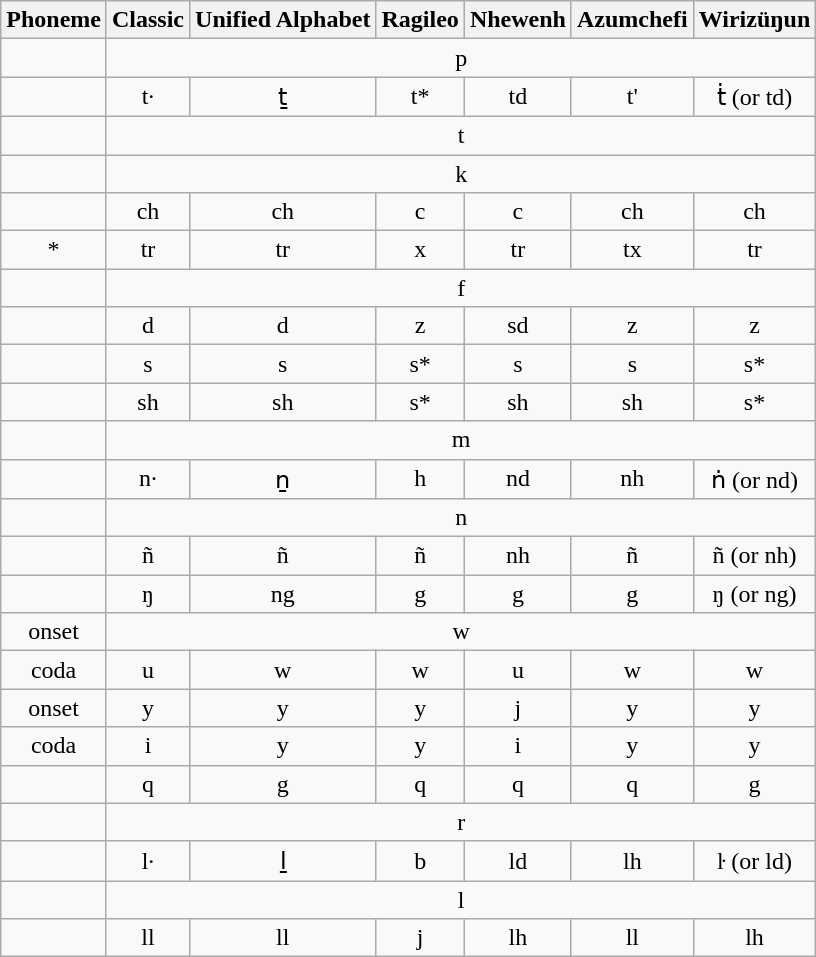<table class="wikitable sortable">
<tr>
<th>Phoneme</th>
<th>Classic</th>
<th>Unified Alphabet</th>
<th>Ragileo</th>
<th>Nhewenh</th>
<th>Azumchefi</th>
<th>Wirizüŋun</th>
</tr>
<tr align=center>
<td></td>
<td colspan="6">p</td>
</tr>
<tr align=center>
<td></td>
<td>t·</td>
<td>ṯ</td>
<td>t*</td>
<td>td</td>
<td>t'</td>
<td>ṫ (or td)</td>
</tr>
<tr align=center>
<td></td>
<td colspan="6">t</td>
</tr>
<tr align=center>
<td></td>
<td colspan="6">k</td>
</tr>
<tr align=center>
<td></td>
<td>ch</td>
<td>ch</td>
<td>c</td>
<td>c</td>
<td>ch</td>
<td>ch</td>
</tr>
<tr align=center>
<td>*</td>
<td>tr</td>
<td>tr</td>
<td>x</td>
<td>tr</td>
<td>tx</td>
<td>tr</td>
</tr>
<tr align=center>
<td></td>
<td colspan="6">f</td>
</tr>
<tr align=center>
<td></td>
<td>d</td>
<td>d</td>
<td>z</td>
<td>sd</td>
<td>z</td>
<td>z</td>
</tr>
<tr align=center>
<td></td>
<td>s</td>
<td>s</td>
<td>s*</td>
<td>s</td>
<td>s</td>
<td>s*</td>
</tr>
<tr align=center>
<td></td>
<td>sh</td>
<td>sh</td>
<td>s*</td>
<td>sh</td>
<td>sh</td>
<td>s*</td>
</tr>
<tr align=center>
<td></td>
<td colspan="6">m</td>
</tr>
<tr align=center>
<td></td>
<td>n·</td>
<td>ṉ</td>
<td>h</td>
<td>nd</td>
<td>nh</td>
<td>ṅ (or nd)</td>
</tr>
<tr align=center>
<td></td>
<td colspan="6">n</td>
</tr>
<tr align=center>
<td></td>
<td>ñ</td>
<td>ñ</td>
<td>ñ</td>
<td>nh</td>
<td>ñ</td>
<td>ñ (or nh)</td>
</tr>
<tr align=center>
<td></td>
<td>ŋ</td>
<td>ng</td>
<td>g</td>
<td>g</td>
<td>g</td>
<td>ŋ (or ng)</td>
</tr>
<tr align=center>
<td>onset </td>
<td colspan="6">w</td>
</tr>
<tr align=center>
<td>coda </td>
<td>u</td>
<td>w</td>
<td>w</td>
<td>u</td>
<td>w</td>
<td>w</td>
</tr>
<tr align=center>
<td>onset </td>
<td>y</td>
<td>y</td>
<td>y</td>
<td>j</td>
<td>y</td>
<td>y</td>
</tr>
<tr align=center>
<td>coda </td>
<td>i</td>
<td>y</td>
<td>y</td>
<td>i</td>
<td>y</td>
<td>y</td>
</tr>
<tr align=center>
<td></td>
<td>q</td>
<td>g</td>
<td>q</td>
<td>q</td>
<td>q</td>
<td>g</td>
</tr>
<tr align=center>
<td></td>
<td colspan="6">r</td>
</tr>
<tr align=center>
<td></td>
<td>l·</td>
<td>ḻ</td>
<td>b</td>
<td>ld</td>
<td>lh</td>
<td>ŀ (or ld)</td>
</tr>
<tr align=center>
<td></td>
<td colspan="6">l</td>
</tr>
<tr align=center>
<td></td>
<td>ll</td>
<td>ll</td>
<td>j</td>
<td>lh</td>
<td>ll</td>
<td>lh</td>
</tr>
</table>
